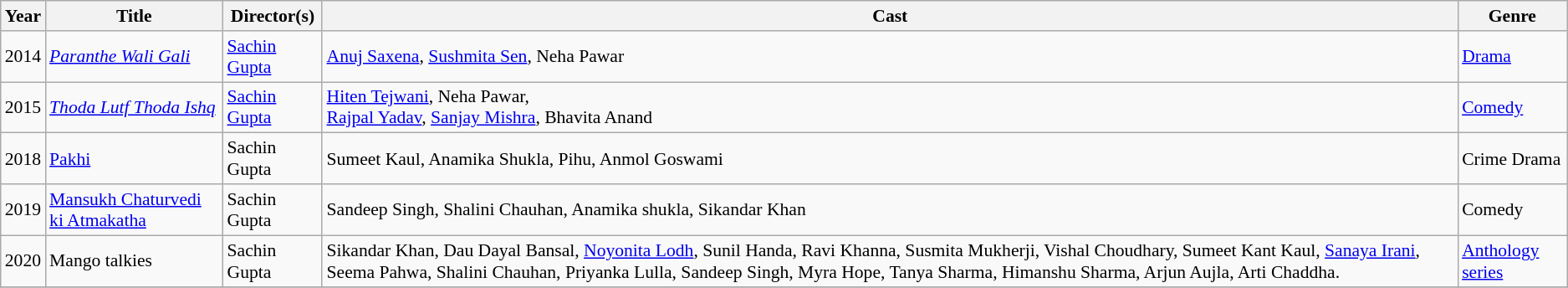<table class="wikitable sortable" style="font-size:90%">
<tr style="text-align:center;">
<th>Year</th>
<th>Title</th>
<th>Director(s)</th>
<th>Cast</th>
<th>Genre</th>
</tr>
<tr>
<td>2014</td>
<td><em><a href='#'>Paranthe Wali Gali</a></em></td>
<td><a href='#'>Sachin Gupta</a></td>
<td><a href='#'>Anuj Saxena</a>, <a href='#'>Sushmita Sen</a>, Neha Pawar</td>
<td><a href='#'>Drama</a></td>
</tr>
<tr>
<td>2015</td>
<td><em><a href='#'>Thoda Lutf Thoda Ishq</a></em></td>
<td><a href='#'>Sachin Gupta</a></td>
<td><a href='#'>Hiten Tejwani</a>, Neha Pawar,<br><a href='#'>Rajpal Yadav</a>, <a href='#'>Sanjay Mishra</a>, Bhavita Anand</td>
<td><a href='#'>Comedy</a></td>
</tr>
<tr>
<td>2018</td>
<td><a href='#'>Pakhi</a></td>
<td>Sachin Gupta</td>
<td>Sumeet Kaul, Anamika Shukla, Pihu, Anmol Goswami</td>
<td>Crime Drama</td>
</tr>
<tr>
<td>2019</td>
<td><a href='#'>Mansukh Chaturvedi ki Atmakatha</a></td>
<td>Sachin Gupta</td>
<td>Sandeep Singh, Shalini Chauhan, Anamika shukla, Sikandar Khan</td>
<td>Comedy</td>
</tr>
<tr>
<td>2020</td>
<td>Mango talkies</td>
<td>Sachin Gupta</td>
<td>Sikandar Khan, Dau Dayal Bansal, <a href='#'>Noyonita Lodh</a>, Sunil Handa, Ravi Khanna, Susmita Mukherji, Vishal Choudhary, Sumeet Kant Kaul, <a href='#'>Sanaya Irani</a>, Seema Pahwa, Shalini Chauhan, Priyanka Lulla, Sandeep Singh, Myra Hope, Tanya Sharma, Himanshu Sharma, Arjun Aujla, Arti Chaddha.</td>
<td><a href='#'>Anthology series</a></td>
</tr>
<tr>
</tr>
</table>
